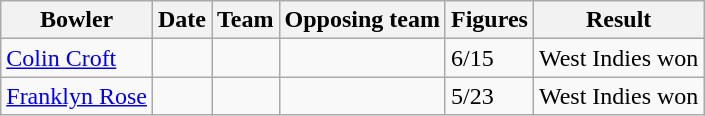<table class="wikitable">
<tr>
<th>Bowler</th>
<th>Date</th>
<th>Team</th>
<th>Opposing team</th>
<th>Figures</th>
<th>Result</th>
</tr>
<tr>
<td><a href='#'>Colin Croft</a></td>
<td></td>
<td></td>
<td></td>
<td>6/15</td>
<td>West Indies won</td>
</tr>
<tr>
<td><a href='#'>Franklyn Rose</a></td>
<td></td>
<td></td>
<td></td>
<td>5/23</td>
<td>West Indies won</td>
</tr>
</table>
